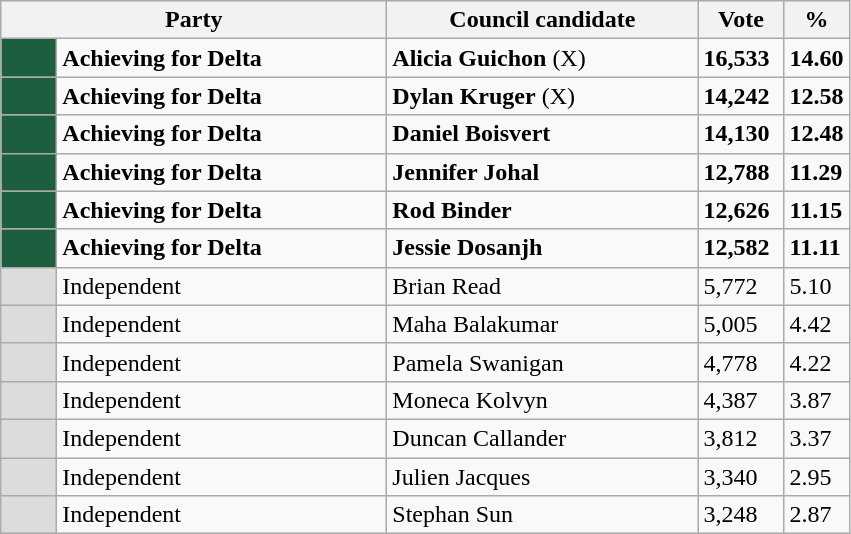<table class="wikitable">
<tr>
<th width="250px" colspan="2">Party</th>
<th width="200px">Council candidate</th>
<th width="50px">Vote</th>
<th width="30px">%</th>
</tr>
<tr>
<td style="background:#1D5E3E;" width="30px"> </td>
<td><strong>Achieving for Delta</strong></td>
<td><strong>Alicia Guichon</strong> (X) </td>
<td><strong>16,533</strong></td>
<td><strong>14.60</strong></td>
</tr>
<tr>
<td style="background:#1D5E3E;" width="30px"> </td>
<td><strong>Achieving for Delta</strong></td>
<td><strong>Dylan Kruger</strong> (X) </td>
<td><strong>14,242</strong></td>
<td><strong>12.58</strong></td>
</tr>
<tr>
<td style="background:#1D5E3E;" width="30px"> </td>
<td><strong>Achieving for Delta</strong></td>
<td><strong>Daniel Boisvert</strong> </td>
<td><strong>14,130</strong></td>
<td><strong>12.48</strong></td>
</tr>
<tr>
<td style="background:#1D5E3E;" width="30px"> </td>
<td><strong>Achieving for Delta</strong></td>
<td><strong>Jennifer Johal</strong> </td>
<td><strong>12,788</strong></td>
<td><strong>11.29</strong></td>
</tr>
<tr>
<td style="background:#1D5E3E;" width="30px"> </td>
<td><strong>Achieving for Delta</strong></td>
<td><strong>Rod Binder</strong> </td>
<td><strong>12,626</strong></td>
<td><strong>11.15</strong></td>
</tr>
<tr>
<td style="background:#1D5E3E;" width="30px"> </td>
<td><strong>Achieving for Delta</strong></td>
<td><strong>Jessie Dosanjh</strong> </td>
<td><strong>12,582</strong></td>
<td><strong>11.11</strong></td>
</tr>
<tr>
<td style="background:gainsboro" width="30px"> </td>
<td>Independent</td>
<td>Brian Read</td>
<td>5,772</td>
<td>5.10</td>
</tr>
<tr>
<td style="background:gainsboro" width="30px"> </td>
<td>Independent</td>
<td>Maha Balakumar</td>
<td>5,005</td>
<td>4.42</td>
</tr>
<tr>
<td style="background:gainsboro" width="30px"> </td>
<td>Independent</td>
<td>Pamela Swanigan</td>
<td>4,778</td>
<td>4.22</td>
</tr>
<tr>
<td style="background:gainsboro" width="30px"> </td>
<td>Independent</td>
<td>Moneca Kolvyn</td>
<td>4,387</td>
<td>3.87</td>
</tr>
<tr>
<td style="background:gainsboro" width="30px"> </td>
<td>Independent</td>
<td>Duncan Callander</td>
<td>3,812</td>
<td>3.37</td>
</tr>
<tr>
<td style="background:gainsboro" width="30px"> </td>
<td>Independent</td>
<td>Julien Jacques</td>
<td>3,340</td>
<td>2.95</td>
</tr>
<tr>
<td style="background:gainsboro" width="30px"> </td>
<td>Independent</td>
<td>Stephan Sun</td>
<td>3,248</td>
<td>2.87</td>
</tr>
</table>
